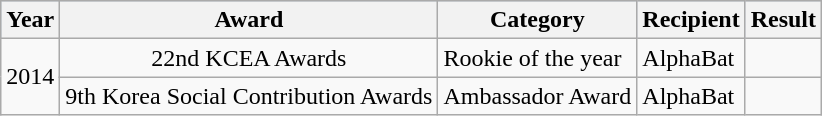<table class="wikitable">
<tr style="background:#b0c4de; text-align:center;">
<th>Year</th>
<th>Award</th>
<th>Category</th>
<th>Recipient</th>
<th>Result</th>
</tr>
<tr>
<td rowspan="2">2014</td>
<td align="center">22nd KCEA Awards</td>
<td>Rookie of the year</td>
<td>AlphaBat</td>
<td></td>
</tr>
<tr>
<td style="text-align:center;">9th Korea Social Contribution Awards</td>
<td>Ambassador Award</td>
<td>AlphaBat</td>
<td></td>
</tr>
</table>
